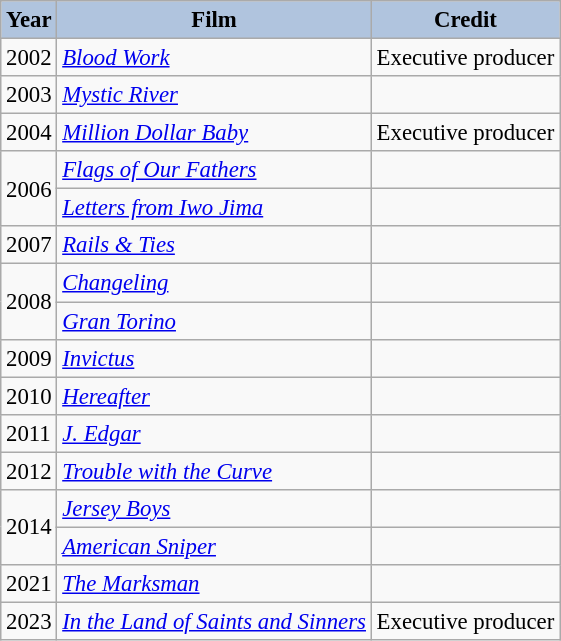<table class="wikitable" style="font-size:95%;">
<tr>
<th style="background:#B0C4DE;">Year</th>
<th style="background:#B0C4DE;">Film</th>
<th style="background:#B0C4DE;">Credit</th>
</tr>
<tr>
<td>2002</td>
<td><em><a href='#'>Blood Work</a></em></td>
<td>Executive producer</td>
</tr>
<tr>
<td>2003</td>
<td><em><a href='#'>Mystic River</a></em></td>
<td></td>
</tr>
<tr>
<td>2004</td>
<td><em><a href='#'>Million Dollar Baby</a></em></td>
<td>Executive producer</td>
</tr>
<tr>
<td rowspan=2>2006</td>
<td><em><a href='#'>Flags of Our Fathers</a></em></td>
<td></td>
</tr>
<tr>
<td><em><a href='#'>Letters from Iwo Jima</a></em></td>
<td></td>
</tr>
<tr>
<td>2007</td>
<td><em><a href='#'>Rails & Ties</a></em></td>
<td></td>
</tr>
<tr>
<td rowspan=2>2008</td>
<td><em><a href='#'>Changeling</a></em></td>
<td></td>
</tr>
<tr>
<td><em><a href='#'>Gran Torino</a></em></td>
<td></td>
</tr>
<tr>
<td>2009</td>
<td><em><a href='#'>Invictus</a></em></td>
<td></td>
</tr>
<tr>
<td>2010</td>
<td><em><a href='#'>Hereafter</a></em></td>
<td></td>
</tr>
<tr>
<td>2011</td>
<td><em><a href='#'>J. Edgar</a></em></td>
<td></td>
</tr>
<tr>
<td>2012</td>
<td><em><a href='#'>Trouble with the Curve</a></em></td>
<td></td>
</tr>
<tr>
<td rowspan=2>2014</td>
<td><em><a href='#'>Jersey Boys</a></em></td>
<td></td>
</tr>
<tr>
<td><em><a href='#'>American Sniper</a></em></td>
<td></td>
</tr>
<tr>
<td>2021</td>
<td><em><a href='#'>The Marksman</a></em></td>
<td></td>
</tr>
<tr>
<td>2023</td>
<td><em><a href='#'>In the Land of Saints and Sinners</a></em></td>
<td>Executive producer</td>
</tr>
</table>
